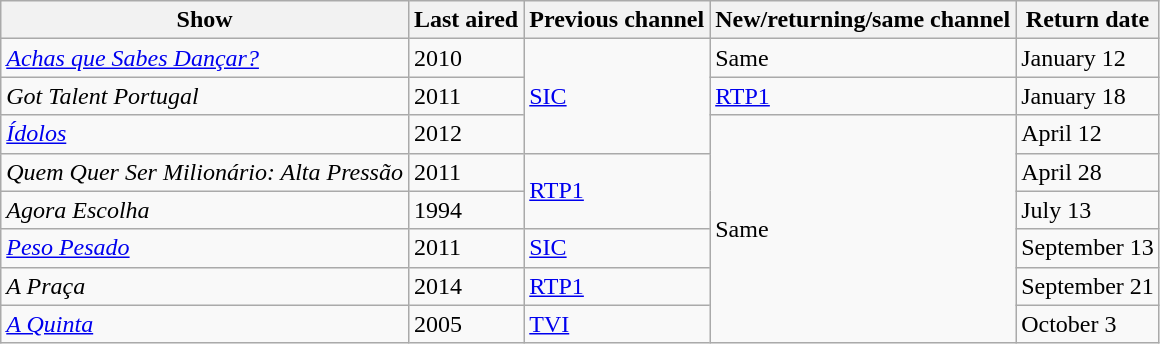<table class="wikitable">
<tr ">
<th>Show</th>
<th>Last aired</th>
<th>Previous channel</th>
<th>New/returning/same channel</th>
<th>Return date</th>
</tr>
<tr>
<td><em><a href='#'>Achas que Sabes Dançar?</a></em></td>
<td>2010</td>
<td rowspan=3><a href='#'>SIC</a></td>
<td>Same</td>
<td>January 12</td>
</tr>
<tr>
<td><em>Got Talent Portugal</em></td>
<td>2011</td>
<td><a href='#'>RTP1</a></td>
<td>January 18</td>
</tr>
<tr>
<td><em><a href='#'>Ídolos</a></em></td>
<td>2012</td>
<td rowspan=6>Same</td>
<td>April 12</td>
</tr>
<tr>
<td><em>Quem Quer Ser Milionário: Alta Pressão</em></td>
<td>2011</td>
<td rowspan=2><a href='#'>RTP1</a></td>
<td>April 28</td>
</tr>
<tr>
<td><em>Agora Escolha</em></td>
<td>1994</td>
<td>July 13</td>
</tr>
<tr>
<td><em><a href='#'>Peso Pesado</a></em></td>
<td>2011</td>
<td><a href='#'>SIC</a></td>
<td>September 13</td>
</tr>
<tr>
<td><em>A Praça</em></td>
<td>2014</td>
<td><a href='#'>RTP1</a></td>
<td>September 21</td>
</tr>
<tr>
<td><em><a href='#'>A Quinta</a></em></td>
<td>2005</td>
<td><a href='#'>TVI</a></td>
<td>October 3</td>
</tr>
</table>
